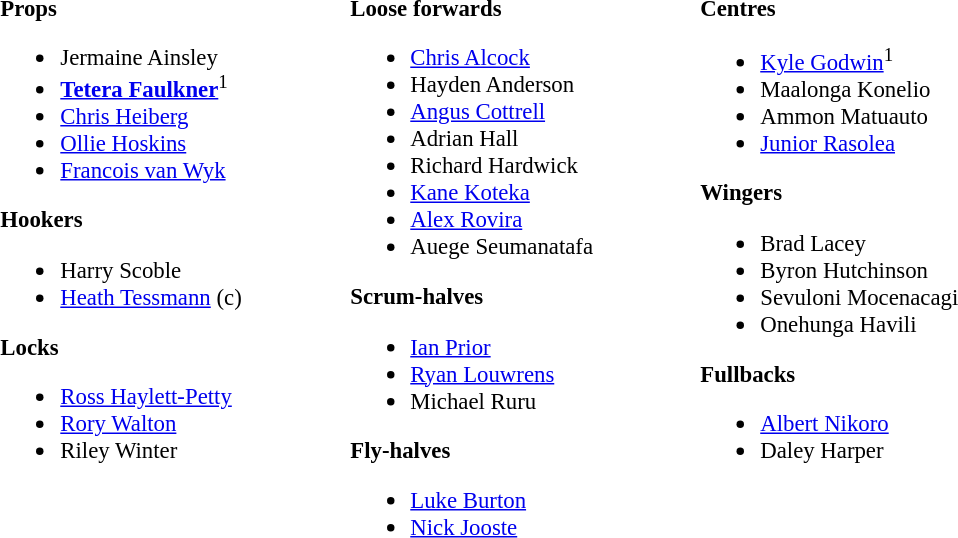<table class="toccolours" width="700" style="border-collapse: collapse;">
<tr>
<td width="3%"> </td>
<td width="30%" style="font-size: 95%;" valign="top"><br><strong>Props</strong><ul><li>Jermaine Ainsley</li><li><strong><a href='#'>Tetera Faulkner</a></strong><sup>1</sup></li><li><a href='#'>Chris Heiberg</a></li><li><a href='#'>Ollie Hoskins</a></li><li><a href='#'>Francois van Wyk</a></li></ul><strong>Hookers</strong><ul><li>Harry Scoble</li><li><a href='#'>Heath Tessmann</a> (c)</li></ul><strong>Locks</strong><ul><li><a href='#'>Ross Haylett-Petty</a></li><li><a href='#'>Rory Walton</a></li><li>Riley Winter</li></ul></td>
<td width="3%"> </td>
<td width="30%" style="font-size: 95%;" valign="top"><br><strong>Loose forwards</strong><ul><li><a href='#'>Chris Alcock</a></li><li>Hayden Anderson</li><li><a href='#'>Angus Cottrell</a></li><li>Adrian Hall</li><li>Richard Hardwick</li><li><a href='#'>Kane Koteka</a></li><li><a href='#'>Alex Rovira</a></li><li>Auege Seumanatafa</li></ul><strong>Scrum-halves</strong><ul><li><a href='#'>Ian Prior</a></li><li><a href='#'>Ryan Louwrens</a></li><li>Michael Ruru</li></ul><strong>Fly-halves</strong><ul><li><a href='#'>Luke Burton</a></li><li><a href='#'>Nick Jooste</a></li></ul></td>
<td width="3%"> </td>
<td width="30%" style="font-size: 95%;" valign="top"><br><strong>Centres</strong><ul><li><a href='#'>Kyle Godwin</a><sup>1</sup></li><li>Maalonga Konelio</li><li>Ammon Matuauto</li><li><a href='#'>Junior Rasolea</a></li></ul><strong>Wingers</strong><ul><li>Brad Lacey</li><li>Byron Hutchinson</li><li>Sevuloni Mocenacagi</li><li>Onehunga Havili</li></ul><strong>Fullbacks</strong><ul><li><a href='#'>Albert Nikoro</a></li><li>Daley Harper</li></ul></td>
</tr>
</table>
